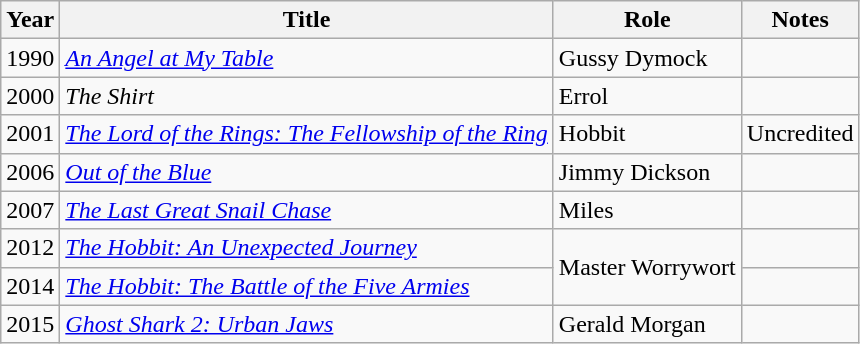<table class="wikitable">
<tr>
<th>Year</th>
<th>Title</th>
<th>Role</th>
<th>Notes</th>
</tr>
<tr>
<td>1990</td>
<td><em><a href='#'>An Angel at My Table</a></em></td>
<td>Gussy Dymock</td>
<td></td>
</tr>
<tr>
<td>2000</td>
<td><em>The Shirt</em></td>
<td>Errol</td>
<td></td>
</tr>
<tr>
<td>2001</td>
<td><em><a href='#'>The Lord of the Rings: The Fellowship of the Ring</a></em></td>
<td>Hobbit</td>
<td>Uncredited</td>
</tr>
<tr>
<td>2006</td>
<td><em><a href='#'>Out of the Blue</a></em></td>
<td>Jimmy Dickson</td>
<td></td>
</tr>
<tr>
<td>2007</td>
<td><em><a href='#'>The Last Great Snail Chase</a></em></td>
<td>Miles</td>
<td></td>
</tr>
<tr>
<td>2012</td>
<td><em><a href='#'>The Hobbit: An Unexpected Journey</a></em></td>
<td rowspan="2">Master Worrywort</td>
<td></td>
</tr>
<tr>
<td>2014</td>
<td><em><a href='#'>The Hobbit: The Battle of the Five Armies</a></em></td>
<td></td>
</tr>
<tr>
<td>2015</td>
<td><em><a href='#'>Ghost Shark 2: Urban Jaws</a></em></td>
<td>Gerald Morgan</td>
<td></td>
</tr>
</table>
